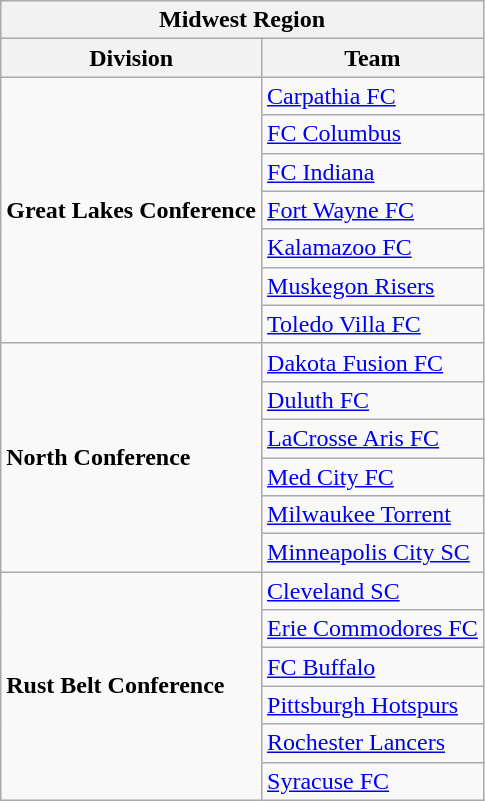<table class="wikitable" style="text-align:left">
<tr>
<th colspan=3>Midwest Region</th>
</tr>
<tr>
<th>Division</th>
<th>Team</th>
</tr>
<tr>
<td rowspan=7><strong>Great Lakes Conference</strong></td>
<td><a href='#'>Carpathia FC</a></td>
</tr>
<tr>
<td><a href='#'>FC Columbus</a></td>
</tr>
<tr>
<td><a href='#'>FC Indiana</a></td>
</tr>
<tr>
<td><a href='#'>Fort Wayne FC</a></td>
</tr>
<tr>
<td><a href='#'>Kalamazoo FC</a></td>
</tr>
<tr>
<td><a href='#'>Muskegon Risers</a></td>
</tr>
<tr>
<td><a href='#'>Toledo Villa FC</a></td>
</tr>
<tr>
<td rowspan=6><strong>North Conference</strong></td>
<td><a href='#'>Dakota Fusion FC</a></td>
</tr>
<tr>
<td><a href='#'>Duluth FC</a></td>
</tr>
<tr>
<td><a href='#'>LaCrosse Aris FC</a></td>
</tr>
<tr>
<td><a href='#'>Med City FC</a></td>
</tr>
<tr>
<td><a href='#'>Milwaukee Torrent</a></td>
</tr>
<tr>
<td><a href='#'>Minneapolis City SC</a></td>
</tr>
<tr>
<td rowspan=6><strong>Rust Belt Conference</strong></td>
<td><a href='#'>Cleveland SC</a></td>
</tr>
<tr>
<td><a href='#'>Erie Commodores FC</a></td>
</tr>
<tr>
<td><a href='#'>FC Buffalo</a></td>
</tr>
<tr>
<td><a href='#'>Pittsburgh Hotspurs</a></td>
</tr>
<tr>
<td><a href='#'>Rochester Lancers</a></td>
</tr>
<tr>
<td><a href='#'>Syracuse FC</a></td>
</tr>
</table>
